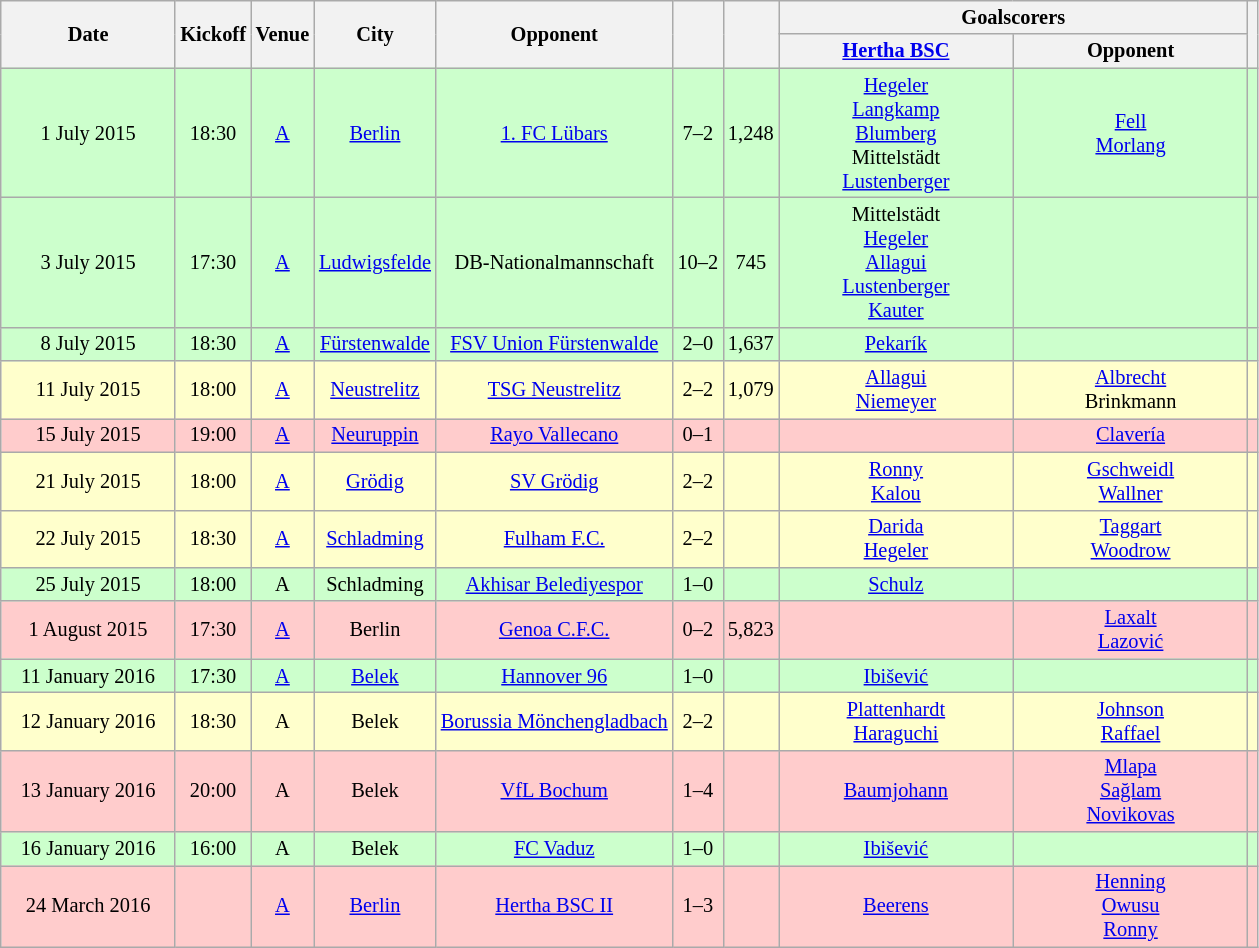<table class="wikitable" Style="text-align: center;font-size:85%">
<tr>
<th rowspan="2" style="width:110px">Date</th>
<th rowspan="2">Kickoff</th>
<th rowspan="2">Venue</th>
<th rowspan="2">City</th>
<th rowspan="2">Opponent</th>
<th rowspan="2"></th>
<th rowspan="2"></th>
<th colspan="2">Goalscorers</th>
<th rowspan="2"></th>
</tr>
<tr>
<th style="width:150px"><a href='#'>Hertha BSC</a></th>
<th style="width:150px">Opponent</th>
</tr>
<tr style="background:#cfc">
<td>1 July 2015</td>
<td>18:30</td>
<td><a href='#'>A</a></td>
<td><a href='#'>Berlin</a></td>
<td><a href='#'>1. FC Lübars</a></td>
<td>7–2</td>
<td>1,248</td>
<td><a href='#'>Hegeler</a> <br><a href='#'>Langkamp</a> <br><a href='#'>Blumberg</a> <br>Mittelstädt <br><a href='#'>Lustenberger</a> </td>
<td><a href='#'>Fell</a> <br><a href='#'>Morlang</a> </td>
<td></td>
</tr>
<tr style="background:#cfc">
<td>3 July 2015</td>
<td>17:30</td>
<td><a href='#'>A</a></td>
<td><a href='#'>Ludwigsfelde</a></td>
<td>DB-Nationalmannschaft</td>
<td>10–2</td>
<td>745</td>
<td>Mittelstädt <br><a href='#'>Hegeler</a> <br><a href='#'>Allagui</a> <br><a href='#'>Lustenberger</a> <br><a href='#'>Kauter</a> </td>
<td><br></td>
<td></td>
</tr>
<tr style="background:#cfc">
<td>8 July 2015</td>
<td>18:30</td>
<td><a href='#'>A</a></td>
<td><a href='#'>Fürstenwalde</a></td>
<td><a href='#'>FSV Union Fürstenwalde</a></td>
<td>2–0</td>
<td>1,637</td>
<td><a href='#'>Pekarík</a> </td>
<td></td>
<td></td>
</tr>
<tr style="background:#ffc">
<td>11 July 2015</td>
<td>18:00</td>
<td><a href='#'>A</a></td>
<td><a href='#'>Neustrelitz</a></td>
<td><a href='#'>TSG Neustrelitz</a></td>
<td>2–2</td>
<td>1,079</td>
<td><a href='#'>Allagui</a> <br><a href='#'>Niemeyer</a> </td>
<td><a href='#'>Albrecht</a> <br>Brinkmann </td>
<td></td>
</tr>
<tr style="background:#fcc">
<td>15 July 2015</td>
<td>19:00</td>
<td><a href='#'>A</a></td>
<td><a href='#'>Neuruppin</a></td>
<td><a href='#'>Rayo Vallecano</a></td>
<td>0–1</td>
<td></td>
<td></td>
<td><a href='#'>Clavería</a> </td>
<td></td>
</tr>
<tr style="background:#ffc">
<td>21 July 2015</td>
<td>18:00</td>
<td><a href='#'>A</a></td>
<td><a href='#'>Grödig</a></td>
<td><a href='#'>SV Grödig</a></td>
<td>2–2</td>
<td></td>
<td><a href='#'>Ronny</a> <br><a href='#'>Kalou</a> </td>
<td><a href='#'>Gschweidl</a> <br><a href='#'>Wallner</a> </td>
<td></td>
</tr>
<tr style="background:#ffc">
<td>22 July 2015</td>
<td>18:30</td>
<td><a href='#'>A</a></td>
<td><a href='#'>Schladming</a></td>
<td><a href='#'>Fulham F.C.</a></td>
<td>2–2</td>
<td></td>
<td><a href='#'>Darida</a> <br><a href='#'>Hegeler</a> </td>
<td><a href='#'>Taggart</a> <br><a href='#'>Woodrow</a> </td>
<td></td>
</tr>
<tr style="background:#cfc">
<td>25 July 2015</td>
<td>18:00</td>
<td>A</td>
<td>Schladming</td>
<td><a href='#'>Akhisar Belediyespor</a></td>
<td>1–0</td>
<td></td>
<td><a href='#'>Schulz</a> </td>
<td></td>
<td></td>
</tr>
<tr style="background:#fcc">
<td>1 August 2015</td>
<td>17:30</td>
<td><a href='#'>A</a></td>
<td>Berlin</td>
<td><a href='#'>Genoa C.F.C.</a></td>
<td>0–2</td>
<td>5,823</td>
<td></td>
<td><a href='#'>Laxalt</a> <br><a href='#'>Lazović</a> </td>
<td></td>
</tr>
<tr style="background:#cfc">
<td>11 January 2016</td>
<td>17:30</td>
<td><a href='#'>A</a></td>
<td><a href='#'>Belek</a></td>
<td><a href='#'>Hannover 96</a></td>
<td>1–0</td>
<td></td>
<td><a href='#'>Ibišević</a> </td>
<td></td>
<td></td>
</tr>
<tr style="background:#ffc">
<td>12 January 2016</td>
<td>18:30</td>
<td>A</td>
<td>Belek</td>
<td><a href='#'>Borussia Mönchengladbach</a></td>
<td>2–2</td>
<td></td>
<td><a href='#'>Plattenhardt</a> <br><a href='#'>Haraguchi</a> </td>
<td><a href='#'>Johnson</a> <br><a href='#'>Raffael</a> </td>
<td></td>
</tr>
<tr style="background:#fcc">
<td>13 January 2016</td>
<td>20:00</td>
<td>A</td>
<td>Belek</td>
<td><a href='#'>VfL Bochum</a></td>
<td>1–4</td>
<td></td>
<td><a href='#'>Baumjohann</a> </td>
<td><a href='#'>Mlapa</a> <br><a href='#'>Sağlam</a> <br><a href='#'>Novikovas</a> </td>
<td></td>
</tr>
<tr style="background:#cfc">
<td>16 January 2016</td>
<td>16:00</td>
<td>A</td>
<td>Belek</td>
<td><a href='#'>FC Vaduz</a></td>
<td>1–0</td>
<td></td>
<td><a href='#'>Ibišević</a> </td>
<td></td>
<td></td>
</tr>
<tr style="background:#fcc">
<td>24 March 2016</td>
<td></td>
<td><a href='#'>A</a></td>
<td><a href='#'>Berlin</a></td>
<td><a href='#'>Hertha BSC II</a></td>
<td>1–3</td>
<td></td>
<td><a href='#'>Beerens</a> </td>
<td><a href='#'>Henning</a> <br><a href='#'>Owusu</a> <br><a href='#'>Ronny</a> </td>
<td></td>
</tr>
</table>
